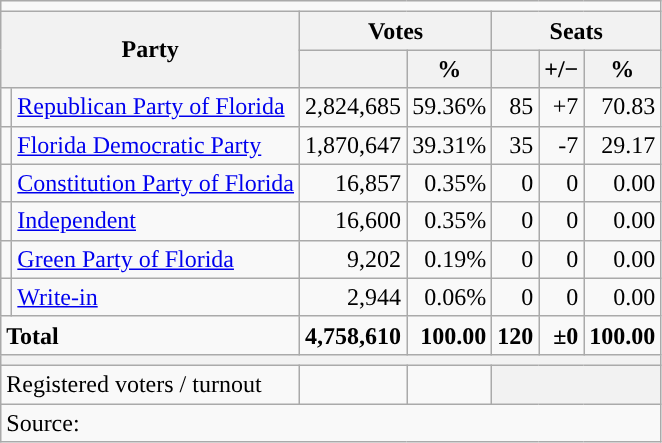<table class="wikitable">
<tr>
<td colspan="7"></td>
</tr>
<tr>
<th colspan="2" rowspan="2">Party</th>
<th colspan="2">Votes</th>
<th colspan="3">Seats</th>
</tr>
<tr>
<th></th>
<th>%</th>
<th></th>
<th>+/−</th>
<th>%</th>
</tr>
<tr>
<td style="background-color:"></td>
<td><a href='#'>Republican Party of Florida</a></td>
<td align="right">2,824,685</td>
<td align="right">59.36%</td>
<td align="right">85</td>
<td align="right">+7</td>
<td align="right">70.83</td>
</tr>
<tr>
<td style="background-color:"></td>
<td><a href='#'>Florida Democratic Party</a></td>
<td align="right">1,870,647</td>
<td align="right">39.31%</td>
<td align="right">35</td>
<td align="right">-7</td>
<td align="right">29.17</td>
</tr>
<tr>
<td style="background-color:"></td>
<td><a href='#'>Constitution Party of Florida</a></td>
<td align="right">16,857</td>
<td align="right">0.35%</td>
<td align="right">0</td>
<td align="right">0</td>
<td align="right">0.00</td>
</tr>
<tr>
<td style="background-color:"></td>
<td><a href='#'>Independent</a></td>
<td align="right">16,600</td>
<td align="right">0.35%</td>
<td align="right">0</td>
<td align="right">0</td>
<td align="right">0.00</td>
</tr>
<tr>
<td style="background-color:"></td>
<td><a href='#'>Green Party of Florida</a></td>
<td align="right">9,202</td>
<td align="right">0.19%</td>
<td align="right">0</td>
<td align="right">0</td>
<td align="right">0.00</td>
</tr>
<tr>
<td style="background-color:"></td>
<td><a href='#'>Write-in</a></td>
<td align="right">2,944</td>
<td align="right">0.06%</td>
<td align="right">0</td>
<td align="right">0</td>
<td align="right">0.00</td>
</tr>
<tr>
<td colspan="2"><strong>Total</strong></td>
<td align="right"><strong>4,758,610 </strong></td>
<td align="right"><strong>100.00</strong></td>
<td align="right"><strong>120</strong></td>
<td align="right"><strong>±0</strong></td>
<td align="right"><strong>100.00</strong></td>
</tr>
<tr>
<th colspan="7"></th>
</tr>
<tr>
<td colspan="2">Registered voters / turnout</td>
<td align="right"></td>
<td align="right"></td>
<th colspan="3"></th>
</tr>
<tr>
<td colspan="7">Source: <em></em></td>
</tr>
</table>
